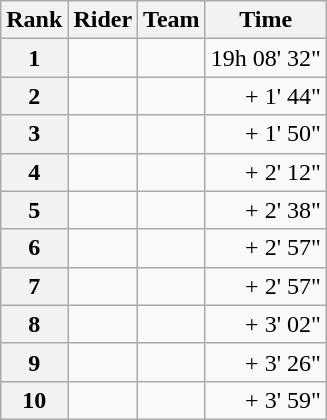<table class="wikitable" margin-bottom:0;">
<tr>
<th scope="col">Rank</th>
<th scope="col">Rider</th>
<th scope="col">Team</th>
<th scope="col">Time</th>
</tr>
<tr>
<th scope="row">1</th>
<td> </td>
<td></td>
<td align="right">19h 08' 32"</td>
</tr>
<tr>
<th scope="row">2</th>
<td></td>
<td></td>
<td align="right">+ 1' 44"</td>
</tr>
<tr>
<th scope="row">3</th>
<td></td>
<td></td>
<td align="right">+ 1' 50"</td>
</tr>
<tr>
<th scope="row">4</th>
<td></td>
<td></td>
<td align="right">+ 2' 12"</td>
</tr>
<tr>
<th scope="row">5</th>
<td></td>
<td></td>
<td align="right">+ 2' 38"</td>
</tr>
<tr>
<th scope="row">6</th>
<td> </td>
<td></td>
<td align="right">+ 2' 57"</td>
</tr>
<tr>
<th scope="row">7</th>
<td></td>
<td></td>
<td align="right">+ 2' 57"</td>
</tr>
<tr>
<th scope="row">8</th>
<td></td>
<td></td>
<td align="right">+ 3' 02"</td>
</tr>
<tr>
<th scope="row">9</th>
<td></td>
<td></td>
<td align="right">+ 3' 26"</td>
</tr>
<tr>
<th scope="row">10</th>
<td></td>
<td></td>
<td align="right">+ 3' 59"</td>
</tr>
</table>
